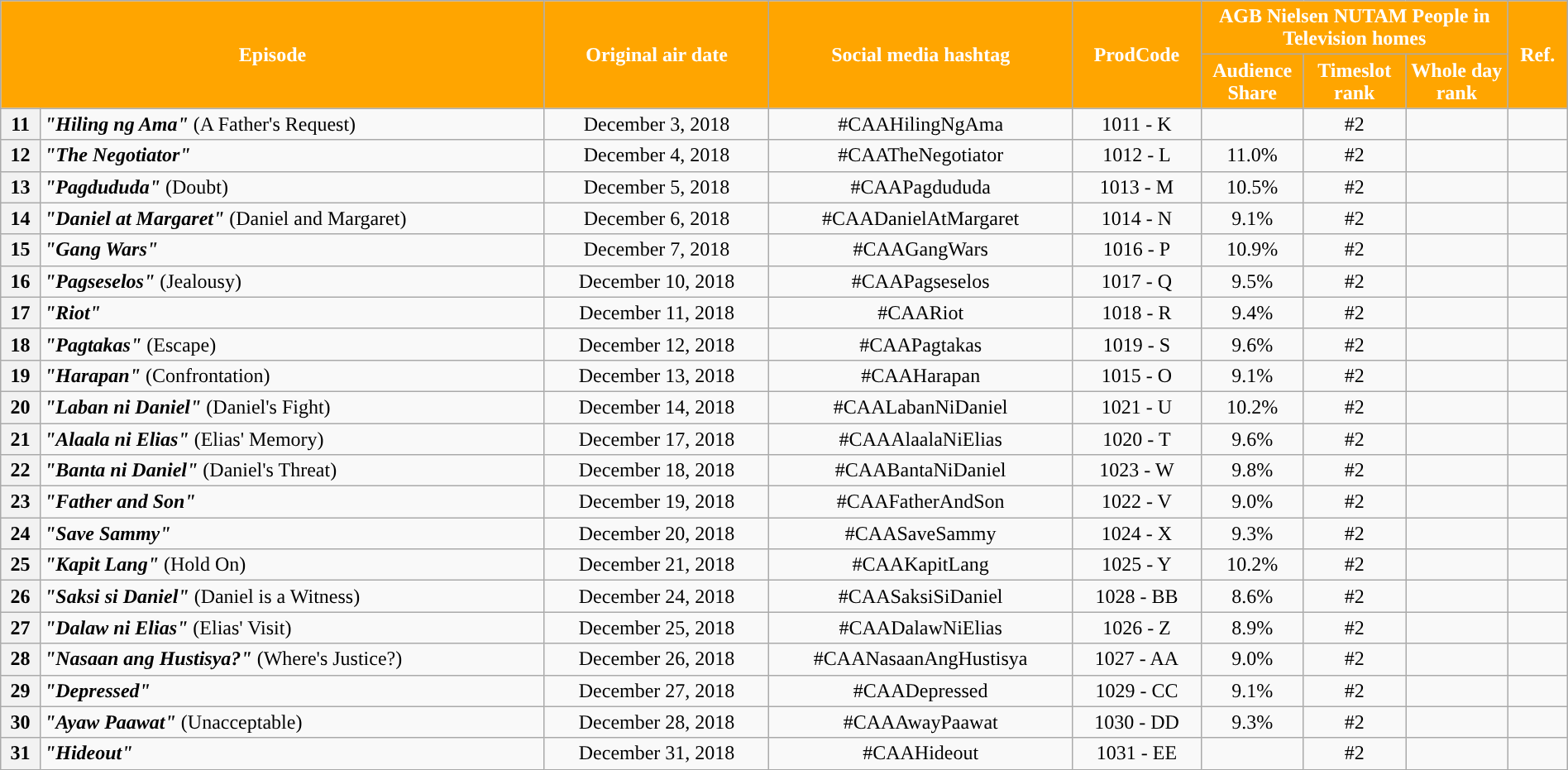<table class="wikitable" style="text-align:center; font-size:100%; line-height:18px;" width="100%">
<tr>
<th style="background-color:#FFA500; color:#ffffff;" colspan="2" rowspan="2">Episode</th>
<th style="background-color:#FFA500; color:white" rowspan="2">Original air date</th>
<th style="background-color:#FFA500; color:white" rowspan="2">Social media hashtag</th>
<th style="background-color:#FFA500; color:#ffffff;" rowspan="2">ProdCode</th>
<th style="background-color:#FFA500; color:#ffffff;" colspan="3">AGB Nielsen NUTAM People in Television homes</th>
<th style="background-color:#FFA500; color:#ffffff;" rowspan="2">Ref.</th>
</tr>
<tr>
<th style="background-color:#FFA500; width:75px; color:#ffffff;">Audience Share</th>
<th style="background-color:#FFA500; width:75px; color:#ffffff;">Timeslot<br>rank</th>
<th style="background-color:#FFA500; width:75px; color:#ffffff;">Whole day<br>rank</th>
</tr>
<tr>
<th>11</th>
<td style="text-align: left;"><strong><em>"Hiling ng Ama"</em></strong> (A Father's Request)</td>
<td>December 3, 2018</td>
<td>#CAAHilingNgAma</td>
<td>1011 - K</td>
<td></td>
<td>#2</td>
<td></td>
<td></td>
</tr>
<tr>
<th>12</th>
<td style="text-align: left;"><strong><em>"The Negotiator"</em></strong></td>
<td>December 4, 2018</td>
<td>#CAATheNegotiator</td>
<td>1012 - L</td>
<td>11.0%</td>
<td>#2</td>
<td></td>
<td></td>
</tr>
<tr>
<th>13</th>
<td style="text-align: left;"><strong><em>"Pagdududa"</em></strong> (Doubt)</td>
<td>December 5, 2018</td>
<td>#CAAPagdududa</td>
<td>1013 - M</td>
<td>10.5%</td>
<td>#2</td>
<td></td>
<td></td>
</tr>
<tr>
<th>14</th>
<td style="text-align: left;"><strong><em>"Daniel at Margaret"</em></strong> (Daniel and Margaret)</td>
<td>December 6, 2018</td>
<td>#CAADanielAtMargaret</td>
<td>1014 - N</td>
<td>9.1%</td>
<td>#2</td>
<td></td>
<td></td>
</tr>
<tr>
<th>15</th>
<td style="text-align: left;"><strong><em>"Gang Wars"</em></strong></td>
<td>December 7, 2018</td>
<td>#CAAGangWars</td>
<td>1016 - P</td>
<td>10.9%</td>
<td>#2</td>
<td></td>
<td></td>
</tr>
<tr>
<th>16</th>
<td style="text-align: left;"><strong><em>"Pagseselos"</em></strong> (Jealousy)</td>
<td>December 10, 2018</td>
<td>#CAAPagseselos</td>
<td>1017 - Q</td>
<td>9.5%</td>
<td>#2</td>
<td></td>
<td></td>
</tr>
<tr>
<th>17</th>
<td style="text-align: left;"><strong><em>"Riot"</em></strong></td>
<td>December 11, 2018</td>
<td>#CAARiot</td>
<td>1018 - R</td>
<td>9.4%</td>
<td>#2</td>
<td></td>
<td></td>
</tr>
<tr>
<th>18</th>
<td style="text-align: left;"><strong><em>"Pagtakas"</em></strong> (Escape)</td>
<td>December 12, 2018</td>
<td>#CAAPagtakas</td>
<td>1019 - S</td>
<td>9.6%</td>
<td>#2</td>
<td></td>
<td></td>
</tr>
<tr>
<th>19</th>
<td style="text-align: left;"><strong><em>"Harapan"</em></strong> (Confrontation)</td>
<td>December 13, 2018</td>
<td>#CAAHarapan</td>
<td>1015 - O</td>
<td>9.1%</td>
<td>#2</td>
<td></td>
<td></td>
</tr>
<tr>
<th>20</th>
<td style="text-align: left;"><strong><em>"Laban ni Daniel"</em></strong> (Daniel's Fight)</td>
<td>December 14, 2018</td>
<td>#CAALabanNiDaniel</td>
<td>1021 - U</td>
<td>10.2%</td>
<td>#2</td>
<td></td>
<td></td>
</tr>
<tr>
<th>21</th>
<td style="text-align: left;"><strong><em>"Alaala ni Elias"</em></strong> (Elias' Memory)</td>
<td>December 17, 2018</td>
<td>#CAAAlaalaNiElias</td>
<td>1020 - T</td>
<td>9.6%</td>
<td>#2</td>
<td></td>
<td></td>
</tr>
<tr>
<th>22</th>
<td style="text-align: left;"><strong><em>"Banta ni Daniel"</em></strong> (Daniel's Threat)</td>
<td>December 18, 2018</td>
<td>#CAABantaNiDaniel</td>
<td>1023 - W</td>
<td>9.8%</td>
<td>#2</td>
<td></td>
<td></td>
</tr>
<tr>
<th>23</th>
<td style="text-align: left;"><strong><em>"Father and Son"</em></strong></td>
<td>December 19, 2018</td>
<td>#CAAFatherAndSon</td>
<td>1022 - V</td>
<td>9.0%</td>
<td>#2</td>
<td></td>
<td></td>
</tr>
<tr>
<th>24</th>
<td style="text-align: left;"><strong><em>"Save Sammy"</em></strong></td>
<td>December 20, 2018</td>
<td>#CAASaveSammy</td>
<td>1024 - X</td>
<td>9.3%</td>
<td>#2</td>
<td></td>
<td></td>
</tr>
<tr>
<th>25</th>
<td style="text-align: left;"><strong><em>"Kapit Lang"</em></strong> (Hold On)</td>
<td>December 21, 2018</td>
<td>#CAAKapitLang</td>
<td>1025 - Y</td>
<td>10.2%</td>
<td>#2</td>
<td></td>
<td></td>
</tr>
<tr>
<th>26</th>
<td style="text-align: left;"><strong><em>"Saksi si Daniel"</em></strong> (Daniel is a Witness)</td>
<td>December 24, 2018</td>
<td>#CAASaksiSiDaniel</td>
<td>1028 - BB</td>
<td>8.6%</td>
<td>#2</td>
<td></td>
<td></td>
</tr>
<tr>
<th>27</th>
<td style="text-align: left;"><strong><em>"Dalaw ni Elias"</em></strong> (Elias' Visit)</td>
<td>December 25, 2018</td>
<td>#CAADalawNiElias</td>
<td>1026 - Z</td>
<td>8.9%</td>
<td>#2</td>
<td></td>
<td></td>
</tr>
<tr>
<th>28</th>
<td style="text-align: left;"><strong><em>"Nasaan ang Hustisya?"</em></strong> (Where's Justice?)</td>
<td>December 26, 2018</td>
<td>#CAANasaanAngHustisya</td>
<td>1027 - AA</td>
<td>9.0%</td>
<td>#2</td>
<td></td>
<td></td>
</tr>
<tr>
<th>29</th>
<td style="text-align: left;"><strong><em>"Depressed"</em></strong></td>
<td>December 27, 2018</td>
<td>#CAADepressed</td>
<td>1029 - CC</td>
<td>9.1%</td>
<td>#2</td>
<td></td>
<td></td>
</tr>
<tr>
<th>30</th>
<td style="text-align: left;"><strong><em>"Ayaw Paawat"</em></strong> (Unacceptable)</td>
<td>December 28, 2018</td>
<td>#CAAAwayPaawat</td>
<td>1030 - DD</td>
<td>9.3%</td>
<td>#2</td>
<td></td>
<td></td>
</tr>
<tr>
<th>31</th>
<td style="text-align: left;"><strong><em>"Hideout"</em></strong></td>
<td>December 31, 2018</td>
<td>#CAAHideout</td>
<td>1031 - EE</td>
<td></td>
<td>#2</td>
<td></td>
<td></td>
</tr>
</table>
